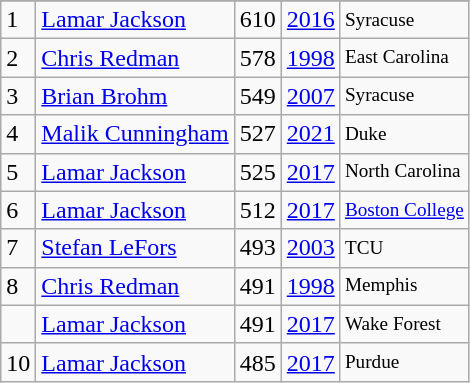<table class="wikitable">
<tr>
</tr>
<tr>
<td>1</td>
<td><a href='#'>Lamar Jackson</a></td>
<td><abbr>610</abbr></td>
<td><a href='#'>2016</a></td>
<td style="font-size:80%;">Syracuse</td>
</tr>
<tr>
<td>2</td>
<td><a href='#'>Chris Redman</a></td>
<td><abbr>578</abbr></td>
<td><a href='#'>1998</a></td>
<td style="font-size:80%;">East Carolina</td>
</tr>
<tr>
<td>3</td>
<td><a href='#'>Brian Brohm</a></td>
<td><abbr>549</abbr></td>
<td><a href='#'>2007</a></td>
<td style="font-size:80%;">Syracuse</td>
</tr>
<tr>
<td>4</td>
<td><a href='#'>Malik Cunningham</a></td>
<td><abbr>527</abbr></td>
<td><a href='#'>2021</a></td>
<td style="font-size:80%;">Duke</td>
</tr>
<tr>
<td>5</td>
<td><a href='#'>Lamar Jackson</a></td>
<td><abbr>525</abbr></td>
<td><a href='#'>2017</a></td>
<td style="font-size:80%;">North Carolina</td>
</tr>
<tr>
<td>6</td>
<td><a href='#'>Lamar Jackson</a></td>
<td><abbr>512</abbr></td>
<td><a href='#'>2017</a></td>
<td style="font-size:80%;"><a href='#'>Boston College</a></td>
</tr>
<tr>
<td>7</td>
<td><a href='#'>Stefan LeFors</a></td>
<td><abbr>493</abbr></td>
<td><a href='#'>2003</a></td>
<td style="font-size:80%;">TCU</td>
</tr>
<tr>
<td>8</td>
<td><a href='#'>Chris Redman</a></td>
<td><abbr>491</abbr></td>
<td><a href='#'>1998</a></td>
<td style="font-size:80%;">Memphis</td>
</tr>
<tr>
<td></td>
<td><a href='#'>Lamar Jackson</a></td>
<td><abbr>491</abbr></td>
<td><a href='#'>2017</a></td>
<td style="font-size:80%;">Wake Forest</td>
</tr>
<tr>
<td>10</td>
<td><a href='#'>Lamar Jackson</a></td>
<td><abbr>485</abbr></td>
<td><a href='#'>2017</a></td>
<td style="font-size:80%;">Purdue</td>
</tr>
</table>
